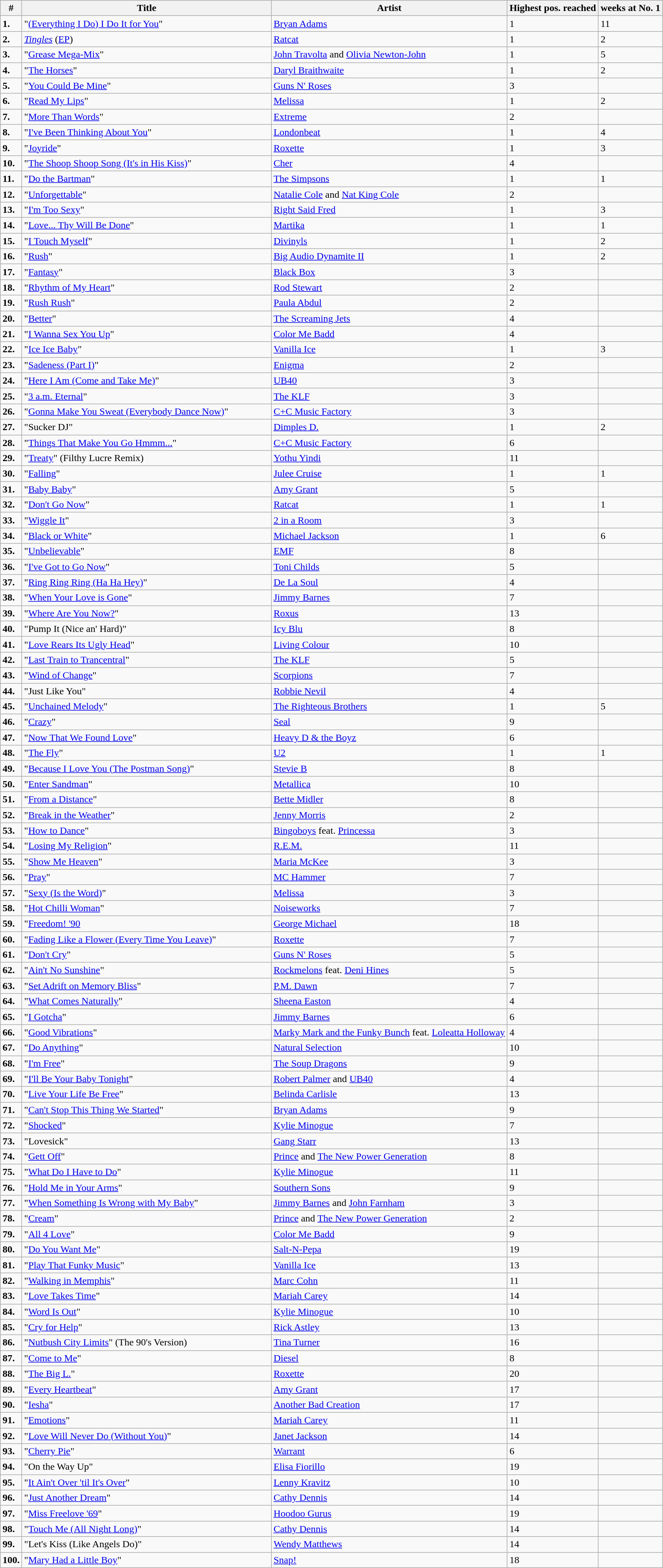<table class="wikitable sortable">
<tr>
<th>#</th>
<th width="400">Title</th>
<th>Artist</th>
<th>Highest pos. reached</th>
<th>weeks at No. 1</th>
</tr>
<tr>
<td><strong>1.</strong></td>
<td>"<a href='#'>(Everything I Do) I Do It for You</a>"</td>
<td><a href='#'>Bryan Adams</a></td>
<td>1</td>
<td>11</td>
</tr>
<tr>
<td><strong>2.</strong></td>
<td><em><a href='#'>Tingles</a></em> (<a href='#'>EP</a>)</td>
<td><a href='#'>Ratcat</a></td>
<td>1</td>
<td>2</td>
</tr>
<tr>
<td><strong>3.</strong></td>
<td>"<a href='#'>Grease Mega-Mix</a>"</td>
<td><a href='#'>John Travolta</a> and <a href='#'>Olivia Newton-John</a></td>
<td>1</td>
<td>5</td>
</tr>
<tr>
<td><strong>4.</strong></td>
<td>"<a href='#'>The Horses</a>"</td>
<td><a href='#'>Daryl Braithwaite</a></td>
<td>1</td>
<td>2</td>
</tr>
<tr>
<td><strong>5.</strong></td>
<td>"<a href='#'>You Could Be Mine</a>"</td>
<td><a href='#'>Guns N' Roses</a></td>
<td>3</td>
<td></td>
</tr>
<tr>
<td><strong>6.</strong></td>
<td>"<a href='#'>Read My Lips</a>"</td>
<td><a href='#'>Melissa</a></td>
<td>1</td>
<td>2</td>
</tr>
<tr>
<td><strong>7.</strong></td>
<td>"<a href='#'>More Than Words</a>"</td>
<td><a href='#'>Extreme</a></td>
<td>2</td>
<td></td>
</tr>
<tr>
<td><strong>8.</strong></td>
<td>"<a href='#'>I've Been Thinking About You</a>"</td>
<td><a href='#'>Londonbeat</a></td>
<td>1</td>
<td>4</td>
</tr>
<tr>
<td><strong>9.</strong></td>
<td>"<a href='#'>Joyride</a>"</td>
<td><a href='#'>Roxette</a></td>
<td>1</td>
<td>3</td>
</tr>
<tr>
<td><strong>10.</strong></td>
<td>"<a href='#'>The Shoop Shoop Song (It's in His Kiss)</a>"</td>
<td><a href='#'>Cher</a></td>
<td>4</td>
<td></td>
</tr>
<tr>
<td><strong>11.</strong></td>
<td>"<a href='#'>Do the Bartman</a>"</td>
<td><a href='#'>The Simpsons</a></td>
<td>1</td>
<td>1</td>
</tr>
<tr>
<td><strong>12.</strong></td>
<td>"<a href='#'>Unforgettable</a>"</td>
<td><a href='#'>Natalie Cole</a> and <a href='#'>Nat King Cole</a></td>
<td>2</td>
<td></td>
</tr>
<tr>
<td><strong>13.</strong></td>
<td>"<a href='#'>I'm Too Sexy</a>"</td>
<td><a href='#'>Right Said Fred</a></td>
<td>1</td>
<td>3</td>
</tr>
<tr>
<td><strong>14.</strong></td>
<td>"<a href='#'>Love... Thy Will Be Done</a>"</td>
<td><a href='#'>Martika</a></td>
<td>1</td>
<td>1</td>
</tr>
<tr>
<td><strong>15.</strong></td>
<td>"<a href='#'>I Touch Myself</a>"</td>
<td><a href='#'>Divinyls</a></td>
<td>1</td>
<td>2</td>
</tr>
<tr>
<td><strong>16.</strong></td>
<td>"<a href='#'>Rush</a>"</td>
<td><a href='#'>Big Audio Dynamite II</a></td>
<td>1</td>
<td>2</td>
</tr>
<tr>
<td><strong>17.</strong></td>
<td>"<a href='#'>Fantasy</a>"</td>
<td><a href='#'>Black Box</a></td>
<td>3</td>
<td></td>
</tr>
<tr>
<td><strong>18.</strong></td>
<td>"<a href='#'>Rhythm of My Heart</a>"</td>
<td><a href='#'>Rod Stewart</a></td>
<td>2</td>
<td></td>
</tr>
<tr>
<td><strong>19.</strong></td>
<td>"<a href='#'>Rush Rush</a>"</td>
<td><a href='#'>Paula Abdul</a></td>
<td>2</td>
<td></td>
</tr>
<tr>
<td><strong>20.</strong></td>
<td>"<a href='#'>Better</a>"</td>
<td><a href='#'>The Screaming Jets</a></td>
<td>4</td>
<td></td>
</tr>
<tr>
<td><strong>21.</strong></td>
<td>"<a href='#'>I Wanna Sex You Up</a>"</td>
<td><a href='#'>Color Me Badd</a></td>
<td>4</td>
<td></td>
</tr>
<tr>
<td><strong>22.</strong></td>
<td>"<a href='#'>Ice Ice Baby</a>"</td>
<td><a href='#'>Vanilla Ice</a></td>
<td>1</td>
<td>3</td>
</tr>
<tr>
<td><strong>23.</strong></td>
<td>"<a href='#'>Sadeness (Part I)</a>"</td>
<td><a href='#'>Enigma</a></td>
<td>2</td>
<td></td>
</tr>
<tr>
<td><strong>24.</strong></td>
<td>"<a href='#'>Here I Am (Come and Take Me)</a>"</td>
<td><a href='#'>UB40</a></td>
<td>3</td>
<td></td>
</tr>
<tr>
<td><strong>25.</strong></td>
<td>"<a href='#'>3 a.m. Eternal</a>"</td>
<td><a href='#'>The KLF</a></td>
<td>3</td>
<td></td>
</tr>
<tr>
<td><strong>26.</strong></td>
<td>"<a href='#'>Gonna Make You Sweat (Everybody Dance Now)</a>"</td>
<td><a href='#'>C+C Music Factory</a></td>
<td>3</td>
<td></td>
</tr>
<tr>
<td><strong>27.</strong></td>
<td>"Sucker DJ"</td>
<td><a href='#'>Dimples D.</a></td>
<td>1</td>
<td>2</td>
</tr>
<tr>
<td><strong>28.</strong></td>
<td>"<a href='#'>Things That Make You Go Hmmm...</a>"</td>
<td><a href='#'>C+C Music Factory</a></td>
<td>6</td>
<td></td>
</tr>
<tr>
<td><strong>29.</strong></td>
<td>"<a href='#'>Treaty</a>" (Filthy Lucre Remix)</td>
<td><a href='#'>Yothu Yindi</a></td>
<td>11</td>
<td></td>
</tr>
<tr>
<td><strong>30.</strong></td>
<td>"<a href='#'>Falling</a>"</td>
<td><a href='#'>Julee Cruise</a></td>
<td>1</td>
<td>1</td>
</tr>
<tr>
<td><strong>31.</strong></td>
<td>"<a href='#'>Baby Baby</a>"</td>
<td><a href='#'>Amy Grant</a></td>
<td>5</td>
<td></td>
</tr>
<tr>
<td><strong>32.</strong></td>
<td>"<a href='#'>Don't Go Now</a>"</td>
<td><a href='#'>Ratcat</a></td>
<td>1</td>
<td>1</td>
</tr>
<tr>
<td><strong>33.</strong></td>
<td>"<a href='#'>Wiggle It</a>"</td>
<td><a href='#'>2 in a Room</a></td>
<td>3</td>
<td></td>
</tr>
<tr>
<td><strong>34.</strong></td>
<td>"<a href='#'>Black or White</a>"</td>
<td><a href='#'>Michael Jackson</a></td>
<td>1</td>
<td>6</td>
</tr>
<tr>
<td><strong>35.</strong></td>
<td>"<a href='#'>Unbelievable</a>"</td>
<td><a href='#'>EMF</a></td>
<td>8</td>
<td></td>
</tr>
<tr>
<td><strong>36.</strong></td>
<td>"<a href='#'>I've Got to Go Now</a>"</td>
<td><a href='#'>Toni Childs</a></td>
<td>5</td>
<td></td>
</tr>
<tr>
<td><strong>37.</strong></td>
<td>"<a href='#'>Ring Ring Ring (Ha Ha Hey)</a>"</td>
<td><a href='#'>De La Soul</a></td>
<td>4</td>
<td></td>
</tr>
<tr>
<td><strong>38.</strong></td>
<td>"<a href='#'>When Your Love is Gone</a>"</td>
<td><a href='#'>Jimmy Barnes</a></td>
<td>7</td>
<td></td>
</tr>
<tr>
<td><strong>39.</strong></td>
<td>"<a href='#'>Where Are You Now?</a>"</td>
<td><a href='#'>Roxus</a></td>
<td>13</td>
<td></td>
</tr>
<tr>
<td><strong>40.</strong></td>
<td>"Pump It (Nice an' Hard)"</td>
<td><a href='#'>Icy Blu</a></td>
<td>8</td>
<td></td>
</tr>
<tr>
<td><strong>41.</strong></td>
<td>"<a href='#'>Love Rears Its Ugly Head</a>"</td>
<td><a href='#'>Living Colour</a></td>
<td>10</td>
<td></td>
</tr>
<tr>
<td><strong>42.</strong></td>
<td>"<a href='#'>Last Train to Trancentral</a>"</td>
<td><a href='#'>The KLF</a></td>
<td>5</td>
<td></td>
</tr>
<tr>
<td><strong>43.</strong></td>
<td>"<a href='#'>Wind of Change</a>"</td>
<td><a href='#'>Scorpions</a></td>
<td>7</td>
<td></td>
</tr>
<tr>
<td><strong>44.</strong></td>
<td>"Just Like You"</td>
<td><a href='#'>Robbie Nevil</a></td>
<td>4</td>
<td></td>
</tr>
<tr>
<td><strong>45.</strong></td>
<td>"<a href='#'>Unchained Melody</a>"</td>
<td><a href='#'>The Righteous Brothers</a></td>
<td>1</td>
<td>5</td>
</tr>
<tr>
<td><strong>46.</strong></td>
<td>"<a href='#'>Crazy</a>"</td>
<td><a href='#'>Seal</a></td>
<td>9</td>
<td></td>
</tr>
<tr>
<td><strong>47.</strong></td>
<td>"<a href='#'>Now That We Found Love</a>"</td>
<td><a href='#'>Heavy D & the Boyz</a></td>
<td>6</td>
<td></td>
</tr>
<tr>
<td><strong>48.</strong></td>
<td>"<a href='#'>The Fly</a>"</td>
<td><a href='#'>U2</a></td>
<td>1</td>
<td>1</td>
</tr>
<tr>
<td><strong>49.</strong></td>
<td>"<a href='#'>Because I Love You (The Postman Song)</a>"</td>
<td><a href='#'>Stevie B</a></td>
<td>8</td>
<td></td>
</tr>
<tr>
<td><strong>50.</strong></td>
<td>"<a href='#'>Enter Sandman</a>"</td>
<td><a href='#'>Metallica</a></td>
<td>10</td>
<td></td>
</tr>
<tr>
<td><strong>51.</strong></td>
<td>"<a href='#'>From a Distance</a>"</td>
<td><a href='#'>Bette Midler</a></td>
<td>8</td>
<td></td>
</tr>
<tr>
<td><strong>52.</strong></td>
<td>"<a href='#'>Break in the Weather</a>"</td>
<td><a href='#'>Jenny Morris</a></td>
<td>2</td>
<td></td>
</tr>
<tr>
<td><strong>53.</strong></td>
<td>"<a href='#'>How to Dance</a>"</td>
<td><a href='#'>Bingoboys</a> feat. <a href='#'>Princessa</a></td>
<td>3</td>
<td></td>
</tr>
<tr>
<td><strong>54.</strong></td>
<td>"<a href='#'>Losing My Religion</a>"</td>
<td><a href='#'>R.E.M.</a></td>
<td>11</td>
<td></td>
</tr>
<tr>
<td><strong>55.</strong></td>
<td>"<a href='#'>Show Me Heaven</a>"</td>
<td><a href='#'>Maria McKee</a></td>
<td>3</td>
<td></td>
</tr>
<tr>
<td><strong>56.</strong></td>
<td>"<a href='#'>Pray</a>"</td>
<td><a href='#'>MC Hammer</a></td>
<td>7</td>
<td></td>
</tr>
<tr>
<td><strong>57.</strong></td>
<td>"<a href='#'>Sexy (Is the Word)</a>"</td>
<td><a href='#'>Melissa</a></td>
<td>3</td>
<td></td>
</tr>
<tr>
<td><strong>58.</strong></td>
<td>"<a href='#'>Hot Chilli Woman</a>"</td>
<td><a href='#'>Noiseworks</a></td>
<td>7</td>
<td></td>
</tr>
<tr>
<td><strong>59.</strong></td>
<td>"<a href='#'>Freedom! '90</a></td>
<td><a href='#'>George Michael</a></td>
<td>18</td>
<td></td>
</tr>
<tr>
<td><strong>60.</strong></td>
<td>"<a href='#'>Fading Like a Flower (Every Time You Leave)</a>"</td>
<td><a href='#'>Roxette</a></td>
<td>7</td>
<td></td>
</tr>
<tr>
<td><strong>61.</strong></td>
<td>"<a href='#'>Don't Cry</a>"</td>
<td><a href='#'>Guns N' Roses</a></td>
<td>5</td>
<td></td>
</tr>
<tr>
<td><strong>62.</strong></td>
<td>"<a href='#'>Ain't No Sunshine</a>"</td>
<td><a href='#'>Rockmelons</a> feat. <a href='#'>Deni Hines</a></td>
<td>5</td>
<td></td>
</tr>
<tr>
<td><strong>63.</strong></td>
<td>"<a href='#'>Set Adrift on Memory Bliss</a>"</td>
<td><a href='#'>P.M. Dawn</a></td>
<td>7</td>
<td></td>
</tr>
<tr>
<td><strong>64.</strong></td>
<td>"<a href='#'>What Comes Naturally</a>"</td>
<td><a href='#'>Sheena Easton</a></td>
<td>4</td>
<td></td>
</tr>
<tr>
<td><strong>65.</strong></td>
<td>"<a href='#'>I Gotcha</a>"</td>
<td><a href='#'>Jimmy Barnes</a></td>
<td>6</td>
<td></td>
</tr>
<tr>
<td><strong>66.</strong></td>
<td>"<a href='#'>Good Vibrations</a>"</td>
<td><a href='#'>Marky Mark and the Funky Bunch</a> feat. <a href='#'>Loleatta Holloway</a></td>
<td>4</td>
<td></td>
</tr>
<tr>
<td><strong>67.</strong></td>
<td>"<a href='#'>Do Anything</a>"</td>
<td><a href='#'>Natural Selection</a></td>
<td>10</td>
<td></td>
</tr>
<tr>
<td><strong>68.</strong></td>
<td>"<a href='#'>I'm Free</a>"</td>
<td><a href='#'>The Soup Dragons</a></td>
<td>9</td>
<td></td>
</tr>
<tr>
<td><strong>69.</strong></td>
<td>"<a href='#'>I'll Be Your Baby Tonight</a>"</td>
<td><a href='#'>Robert Palmer</a> and <a href='#'>UB40</a></td>
<td>4</td>
<td></td>
</tr>
<tr>
<td><strong>70.</strong></td>
<td>"<a href='#'>Live Your Life Be Free</a>"</td>
<td><a href='#'>Belinda Carlisle</a></td>
<td>13</td>
<td></td>
</tr>
<tr>
<td><strong>71.</strong></td>
<td>"<a href='#'>Can't Stop This Thing We Started</a>"</td>
<td><a href='#'>Bryan Adams</a></td>
<td>9</td>
<td></td>
</tr>
<tr>
<td><strong>72.</strong></td>
<td>"<a href='#'>Shocked</a>"</td>
<td><a href='#'>Kylie Minogue</a></td>
<td>7</td>
<td></td>
</tr>
<tr>
<td><strong>73.</strong></td>
<td>"Lovesick"</td>
<td><a href='#'>Gang Starr</a></td>
<td>13</td>
<td></td>
</tr>
<tr>
<td><strong>74.</strong></td>
<td>"<a href='#'>Gett Off</a>"</td>
<td><a href='#'>Prince</a> and <a href='#'>The New Power Generation</a></td>
<td>8</td>
<td></td>
</tr>
<tr>
<td><strong>75.</strong></td>
<td>"<a href='#'>What Do I Have to Do</a>"</td>
<td><a href='#'>Kylie Minogue</a></td>
<td>11</td>
<td></td>
</tr>
<tr>
<td><strong>76.</strong></td>
<td>"<a href='#'>Hold Me in Your Arms</a>"</td>
<td><a href='#'>Southern Sons</a></td>
<td>9</td>
<td></td>
</tr>
<tr>
<td><strong>77.</strong></td>
<td>"<a href='#'>When Something Is Wrong with My Baby</a>"</td>
<td><a href='#'>Jimmy Barnes</a> and <a href='#'>John Farnham</a></td>
<td>3</td>
<td></td>
</tr>
<tr>
<td><strong>78.</strong></td>
<td>"<a href='#'>Cream</a>"</td>
<td><a href='#'>Prince</a> and <a href='#'>The New Power Generation</a></td>
<td>2</td>
<td></td>
</tr>
<tr>
<td><strong>79.</strong></td>
<td>"<a href='#'>All 4 Love</a>"</td>
<td><a href='#'>Color Me Badd</a></td>
<td>9</td>
<td></td>
</tr>
<tr>
<td><strong>80.</strong></td>
<td>"<a href='#'>Do You Want Me</a>"</td>
<td><a href='#'>Salt-N-Pepa</a></td>
<td>19</td>
<td></td>
</tr>
<tr>
<td><strong>81.</strong></td>
<td>"<a href='#'>Play That Funky Music</a>"</td>
<td><a href='#'>Vanilla Ice</a></td>
<td>13</td>
<td></td>
</tr>
<tr>
<td><strong>82.</strong></td>
<td>"<a href='#'>Walking in Memphis</a>"</td>
<td><a href='#'>Marc Cohn</a></td>
<td>11</td>
<td></td>
</tr>
<tr>
<td><strong>83.</strong></td>
<td>"<a href='#'>Love Takes Time</a>"</td>
<td><a href='#'>Mariah Carey</a></td>
<td>14</td>
<td></td>
</tr>
<tr>
<td><strong>84.</strong></td>
<td>"<a href='#'>Word Is Out</a>"</td>
<td><a href='#'>Kylie Minogue</a></td>
<td>10</td>
<td></td>
</tr>
<tr>
<td><strong>85.</strong></td>
<td>"<a href='#'>Cry for Help</a>"</td>
<td><a href='#'>Rick Astley</a></td>
<td>13</td>
<td></td>
</tr>
<tr>
<td><strong>86.</strong></td>
<td>"<a href='#'>Nutbush City Limits</a>" (The 90's Version)</td>
<td><a href='#'>Tina Turner</a></td>
<td>16</td>
<td></td>
</tr>
<tr>
<td><strong>87.</strong></td>
<td>"<a href='#'>Come to Me</a>"</td>
<td><a href='#'>Diesel</a></td>
<td>8</td>
<td></td>
</tr>
<tr>
<td><strong>88.</strong></td>
<td>"<a href='#'>The Big L.</a>"</td>
<td><a href='#'>Roxette</a></td>
<td>20</td>
<td></td>
</tr>
<tr>
<td><strong>89.</strong></td>
<td>"<a href='#'>Every Heartbeat</a>"</td>
<td><a href='#'>Amy Grant</a></td>
<td>17</td>
<td></td>
</tr>
<tr>
<td><strong>90.</strong></td>
<td>"<a href='#'>Iesha</a>"</td>
<td><a href='#'>Another Bad Creation</a></td>
<td>17</td>
<td></td>
</tr>
<tr>
<td><strong>91.</strong></td>
<td>"<a href='#'>Emotions</a>"</td>
<td><a href='#'>Mariah Carey</a></td>
<td>11</td>
<td></td>
</tr>
<tr>
<td><strong>92.</strong></td>
<td>"<a href='#'>Love Will Never Do (Without You)</a>"</td>
<td><a href='#'>Janet Jackson</a></td>
<td>14</td>
<td></td>
</tr>
<tr>
<td><strong>93.</strong></td>
<td>"<a href='#'>Cherry Pie</a>"</td>
<td><a href='#'>Warrant</a></td>
<td>6</td>
<td></td>
</tr>
<tr>
<td><strong>94.</strong></td>
<td>"On the Way Up"</td>
<td><a href='#'>Elisa Fiorillo</a></td>
<td>19</td>
<td></td>
</tr>
<tr>
<td><strong>95.</strong></td>
<td>"<a href='#'>It Ain't Over 'til It's Over</a>"</td>
<td><a href='#'>Lenny Kravitz</a></td>
<td>10</td>
<td></td>
</tr>
<tr>
<td><strong>96.</strong></td>
<td>"<a href='#'>Just Another Dream</a>"</td>
<td><a href='#'>Cathy Dennis</a></td>
<td>14</td>
<td></td>
</tr>
<tr>
<td><strong>97.</strong></td>
<td>"<a href='#'>Miss Freelove '69</a>"</td>
<td><a href='#'>Hoodoo Gurus</a></td>
<td>19</td>
<td></td>
</tr>
<tr>
<td><strong>98.</strong></td>
<td>"<a href='#'>Touch Me (All Night Long)</a>"</td>
<td><a href='#'>Cathy Dennis</a></td>
<td>14</td>
<td></td>
</tr>
<tr>
<td><strong>99.</strong></td>
<td>"Let's Kiss (Like Angels Do)"</td>
<td><a href='#'>Wendy Matthews</a></td>
<td>14</td>
<td></td>
</tr>
<tr>
<td><strong>100.</strong></td>
<td>"<a href='#'>Mary Had a Little Boy</a>"</td>
<td><a href='#'>Snap!</a></td>
<td>18</td>
<td></td>
</tr>
</table>
